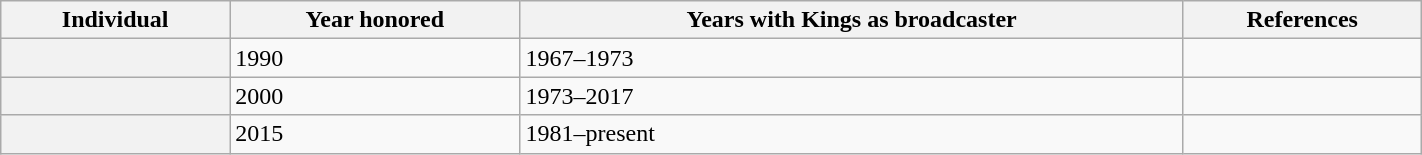<table class="wikitable sortable" width="75%">
<tr>
<th scope="col">Individual</th>
<th scope="col">Year honored</th>
<th scope="col">Years with Kings as broadcaster</th>
<th scope="col" class="unsortable">References</th>
</tr>
<tr>
<th scope="row"></th>
<td>1990</td>
<td>1967–1973</td>
<td></td>
</tr>
<tr>
<th scope="row"></th>
<td>2000</td>
<td>1973–2017</td>
<td></td>
</tr>
<tr>
<th scope="row"></th>
<td>2015</td>
<td>1981–present</td>
<td></td>
</tr>
</table>
